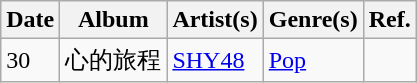<table class="wikitable">
<tr>
<th>Date</th>
<th>Album</th>
<th>Artist(s)</th>
<th>Genre(s)</th>
<th>Ref.</th>
</tr>
<tr>
<td>30</td>
<td>心的旅程</td>
<td><a href='#'>SHY48</a></td>
<td><a href='#'>Pop</a></td>
<td></td>
</tr>
</table>
